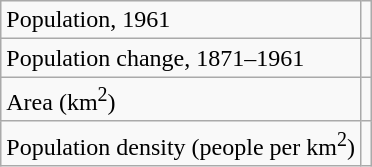<table class="wikitable">
<tr>
<td>Population, 1961</td>
<td></td>
</tr>
<tr>
<td>Population change, 1871–1961</td>
<td></td>
</tr>
<tr>
<td>Area (km<sup>2</sup>)</td>
<td></td>
</tr>
<tr>
<td>Population density (people per km<sup>2</sup>)</td>
<td></td>
</tr>
</table>
